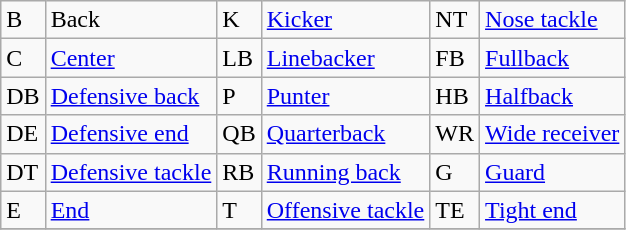<table class="wikitable">
<tr>
<td>B</td>
<td>Back</td>
<td>K</td>
<td><a href='#'>Kicker</a></td>
<td>NT</td>
<td><a href='#'>Nose tackle</a></td>
</tr>
<tr>
<td>C</td>
<td><a href='#'>Center</a></td>
<td>LB</td>
<td><a href='#'>Linebacker</a></td>
<td>FB</td>
<td><a href='#'>Fullback</a></td>
</tr>
<tr>
<td>DB</td>
<td><a href='#'>Defensive back</a></td>
<td>P</td>
<td><a href='#'>Punter</a></td>
<td>HB</td>
<td><a href='#'>Halfback</a></td>
</tr>
<tr>
<td>DE</td>
<td><a href='#'>Defensive end</a></td>
<td>QB</td>
<td><a href='#'>Quarterback</a></td>
<td>WR</td>
<td><a href='#'>Wide receiver</a></td>
</tr>
<tr>
<td>DT</td>
<td><a href='#'>Defensive tackle</a></td>
<td>RB</td>
<td><a href='#'>Running back</a></td>
<td>G</td>
<td><a href='#'>Guard</a></td>
</tr>
<tr>
<td>E</td>
<td><a href='#'>End</a></td>
<td>T</td>
<td><a href='#'>Offensive tackle</a></td>
<td>TE</td>
<td><a href='#'>Tight end</a></td>
</tr>
<tr>
</tr>
</table>
